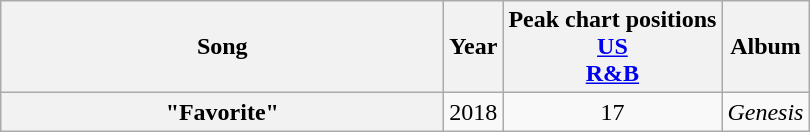<table class="wikitable plainrowheaders" style="text-align:center;" border="1">
<tr>
<th scope="col" style="width:18em;">Song</th>
<th scope="col">Year</th>
<th scope="col">Peak chart positions<br><a href='#'>US<br>R&B</a><br></th>
<th scope="col">Album</th>
</tr>
<tr>
<th scope="row">"Favorite"<br> </th>
<td>2018</td>
<td>17</td>
<td><em>Genesis</em></td>
</tr>
</table>
